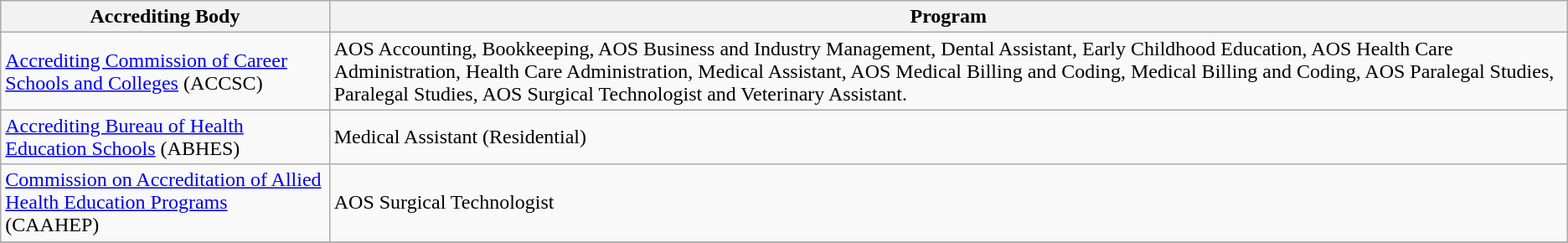<table class="wikitable">
<tr>
<th>Accrediting Body</th>
<th>Program</th>
</tr>
<tr>
<td><a href='#'>Accrediting Commission of Career Schools and Colleges</a> (ACCSC)</td>
<td>AOS Accounting, Bookkeeping, AOS Business and Industry Management, Dental Assistant, Early Childhood Education, AOS Health Care Administration, Health Care Administration, Medical Assistant, AOS Medical Billing and Coding, Medical Billing and Coding, AOS Paralegal Studies, Paralegal Studies, AOS Surgical Technologist and Veterinary Assistant.</td>
</tr>
<tr>
<td><a href='#'>Accrediting Bureau of Health Education Schools</a> (ABHES)</td>
<td>Medical Assistant (Residential)</td>
</tr>
<tr>
<td><a href='#'>Commission on Accreditation of Allied Health Education Programs</a> (CAAHEP)</td>
<td>AOS Surgical Technologist</td>
</tr>
<tr>
</tr>
</table>
